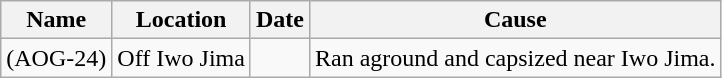<table class="wikitable sortable">
<tr>
<th>Name</th>
<th>Location</th>
<th>Date</th>
<th>Cause</th>
</tr>
<tr>
<td> (AOG-24)</td>
<td>Off Iwo Jima</td>
<td></td>
<td>Ran aground and capsized near Iwo Jima.</td>
</tr>
</table>
